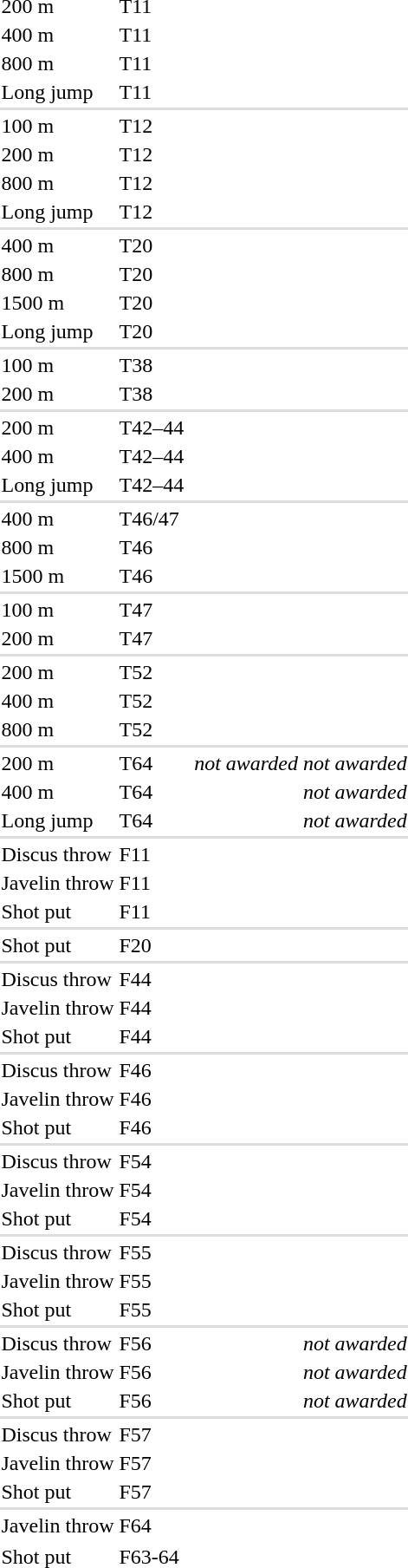<table>
<tr>
<td>200 m</td>
<td>T11</td>
<td nowrap=true></td>
<td nowrap=true></td>
<td nowrap=true></td>
</tr>
<tr>
<td>400 m</td>
<td>T11</td>
<td nowrap=true></td>
<td nowrap=true></td>
<td nowrap=true></td>
</tr>
<tr>
<td>800 m</td>
<td>T11</td>
<td nowrap=true></td>
<td nowrap=true></td>
<td nowrap=true></td>
</tr>
<tr>
<td>Long jump</td>
<td>T11</td>
<td nowrap=true></td>
<td nowrap=true></td>
<td nowrap=true></td>
</tr>
<tr>
<td bgcolor=#dddddd colspan="5"></td>
</tr>
<tr>
<td>100 m</td>
<td>T12</td>
<td nowrap=true></td>
<td nowrap=true></td>
<td nowrap=true></td>
</tr>
<tr>
<td>200 m</td>
<td>T12</td>
<td nowrap=true></td>
<td nowrap=true></td>
<td nowrap=true></td>
</tr>
<tr>
<td>800 m</td>
<td>T12</td>
<td nowrap=true></td>
<td nowrap=true></td>
<td nowrap=true></td>
</tr>
<tr>
<td>Long jump</td>
<td>T12</td>
<td nowrap=true></td>
<td nowrap=true></td>
<td nowrap=true></td>
</tr>
<tr>
<td bgcolor=#dddddd colspan="5"></td>
</tr>
<tr>
<td>400 m</td>
<td>T20</td>
<td nowrap=true></td>
<td nowrap=true></td>
<td nowrap=true></td>
</tr>
<tr>
<td>800 m</td>
<td>T20</td>
<td nowrap=true></td>
<td nowrap=true></td>
<td nowrap=true></td>
</tr>
<tr>
<td>1500 m</td>
<td>T20</td>
<td nowrap=true></td>
<td nowrap=true></td>
<td nowrap=true></td>
</tr>
<tr>
<td>Long jump</td>
<td>T20</td>
<td nowrap=true></td>
<td nowrap=true></td>
<td nowrap=true></td>
</tr>
<tr>
<td bgcolor=#dddddd colspan="5"></td>
</tr>
<tr>
<td>100 m</td>
<td>T38</td>
<td nowrap=true></td>
<td nowrap=true></td>
<td nowrap=true></td>
</tr>
<tr>
<td>200 m</td>
<td>T38</td>
<td nowrap=true></td>
<td nowrap=true></td>
<td nowrap=true></td>
</tr>
<tr>
<td bgcolor=#dddddd colspan="5"></td>
</tr>
<tr>
<td>200 m</td>
<td>T42–44</td>
<td nowrap=true></td>
<td nowrap=true></td>
<td nowrap=true></td>
</tr>
<tr>
<td>400 m</td>
<td>T42–44</td>
<td nowrap=true></td>
<td nowrap=true></td>
<td nowrap=true></td>
</tr>
<tr>
<td>Long jump</td>
<td>T42–44</td>
<td nowrap=true></td>
<td nowrap=true></td>
<td nowrap=true></td>
</tr>
<tr>
<td bgcolor=#dddddd colspan="5"></td>
</tr>
<tr>
<td>400 m</td>
<td>T46/47</td>
<td nowrap=true></td>
<td nowrap=true></td>
<td nowrap=true></td>
</tr>
<tr>
<td>800 m</td>
<td>T46</td>
<td nowrap=true></td>
<td nowrap=true></td>
<td nowrap=true></td>
</tr>
<tr>
<td>1500 m</td>
<td>T46</td>
<td nowrap=true></td>
<td nowrap=true></td>
<td nowrap=true></td>
</tr>
<tr>
<td bgcolor=#dddddd colspan="5"></td>
</tr>
<tr>
<td>100 m</td>
<td>T47</td>
<td nowrap=true></td>
<td nowrap=true></td>
<td nowrap=true></td>
</tr>
<tr>
<td>200 m</td>
<td>T47</td>
<td nowrap=true></td>
<td nowrap=true></td>
<td nowrap=true></td>
</tr>
<tr>
<td bgcolor=#dddddd colspan="5"></td>
</tr>
<tr>
<td>200 m</td>
<td>T52</td>
<td nowrap=true></td>
<td nowrap=true></td>
<td nowrap=true></td>
</tr>
<tr>
<td>400 m</td>
<td>T52</td>
<td nowrap=true></td>
<td nowrap=true></td>
<td nowrap=true></td>
</tr>
<tr>
<td>800 m</td>
<td>T52</td>
<td nowrap=true></td>
<td nowrap=true></td>
<td nowrap=true></td>
</tr>
<tr>
<td bgcolor=#dddddd colspan="5"></td>
</tr>
<tr>
<td>200 m</td>
<td>T64</td>
<td nowrap=true></td>
<td><em>not awarded</em></td>
<td><em>not awarded</em></td>
</tr>
<tr>
<td>400 m</td>
<td>T64</td>
<td nowrap=true></td>
<td nowrap=true></td>
<td><em>not awarded</em></td>
</tr>
<tr>
<td>Long jump</td>
<td>T64</td>
<td nowrap=true></td>
<td nowrap=true></td>
<td><em>not awarded</em></td>
</tr>
<tr>
<td bgcolor=#dddddd colspan="5"></td>
</tr>
<tr>
<td>Discus throw</td>
<td>F11</td>
<td nowrap=true></td>
<td nowrap=true></td>
<td nowrap=true></td>
</tr>
<tr>
<td>Javelin throw</td>
<td>F11</td>
<td nowrap=true></td>
<td nowrap=true></td>
<td nowrap=true></td>
</tr>
<tr>
<td>Shot put</td>
<td>F11</td>
<td nowrap=true></td>
<td nowrap=true></td>
<td nowrap=true></td>
</tr>
<tr>
<td bgcolor=#dddddd colspan="5"></td>
</tr>
<tr>
<td>Shot put</td>
<td>F20</td>
<td nowrap=true></td>
<td nowrap=true></td>
<td nowrap=true></td>
</tr>
<tr>
<td bgcolor=#dddddd colspan="5"></td>
</tr>
<tr>
<td>Discus throw</td>
<td>F44</td>
<td nowrap=true></td>
<td nowrap=true></td>
<td nowrap=true></td>
</tr>
<tr>
<td>Javelin throw</td>
<td>F44</td>
<td nowrap=true></td>
<td nowrap=true></td>
<td nowrap=true></td>
</tr>
<tr>
<td>Shot put</td>
<td>F44</td>
<td nowrap=true></td>
<td nowrap=true></td>
<td nowrap=true></td>
</tr>
<tr>
<td bgcolor=#dddddd colspan="5"></td>
</tr>
<tr>
<td>Discus throw</td>
<td>F46</td>
<td nowrap=true></td>
<td nowrap=true></td>
<td nowrap=true></td>
</tr>
<tr>
<td>Javelin throw</td>
<td>F46</td>
<td nowrap=true></td>
<td nowrap=true></td>
<td nowrap=true></td>
</tr>
<tr>
<td>Shot put</td>
<td>F46</td>
<td nowrap=true></td>
<td nowrap=true></td>
<td nowrap=true></td>
</tr>
<tr>
<td bgcolor=#dddddd colspan="5"></td>
</tr>
<tr>
<td>Discus throw</td>
<td>F54</td>
<td nowrap=true></td>
<td nowrap=true></td>
<td nowrap=true></td>
</tr>
<tr>
<td>Javelin throw</td>
<td>F54</td>
<td nowrap=true></td>
<td nowrap=true></td>
<td nowrap=true></td>
</tr>
<tr>
<td>Shot put</td>
<td>F54</td>
<td nowrap=true></td>
<td nowrap=true></td>
<td nowrap=true></td>
</tr>
<tr>
<td bgcolor=#dddddd colspan="5"></td>
</tr>
<tr>
<td>Discus throw</td>
<td>F55</td>
<td nowrap=true></td>
<td nowrap=true></td>
<td nowrap=true></td>
</tr>
<tr>
<td>Javelin throw</td>
<td>F55</td>
<td nowrap=true></td>
<td nowrap=true></td>
<td nowrap=true></td>
</tr>
<tr>
<td>Shot put</td>
<td>F55</td>
<td nowrap=true></td>
<td nowrap=true></td>
<td nowrap=true></td>
</tr>
<tr>
<td bgcolor=#dddddd colspan="5"></td>
</tr>
<tr>
<td>Discus throw</td>
<td>F56</td>
<td nowrap=true></td>
<td nowrap=true></td>
<td><em>not awarded</em></td>
</tr>
<tr>
<td>Javelin throw</td>
<td>F56</td>
<td nowrap=true></td>
<td nowrap=true></td>
<td><em>not awarded</em></td>
</tr>
<tr>
<td>Shot put</td>
<td>F56</td>
<td nowrap=true></td>
<td nowrap=true></td>
<td><em>not awarded</em></td>
</tr>
<tr>
<td bgcolor=#dddddd colspan="5"></td>
</tr>
<tr>
<td>Discus throw</td>
<td>F57</td>
<td nowrap=true></td>
<td nowrap=true></td>
<td nowrap=true></td>
</tr>
<tr>
<td>Javelin throw</td>
<td>F57</td>
<td nowrap=true></td>
<td nowrap=true></td>
<td nowrap=true></td>
</tr>
<tr>
<td>Shot put</td>
<td>F57</td>
<td nowrap=true></td>
<td nowrap=true></td>
<td nowrap=true></td>
</tr>
<tr>
<td bgcolor=#dddddd colspan="5"></td>
</tr>
<tr>
<td>Javelin throw</td>
<td>F64</td>
<td nowrap=true></td>
<td nowrap=true></td>
<td nowrap=true></td>
</tr>
<tr>
</tr>
<tr>
<td>Shot put</td>
<td>F63-64</td>
<td nowrap=true></td>
<td nowrap=true></td>
<td nowrap=true></td>
</tr>
</table>
